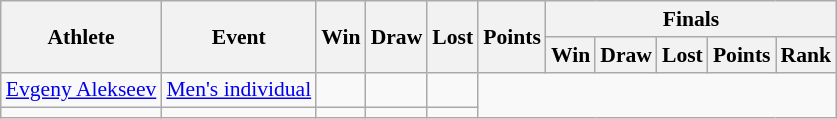<table class=wikitable style="font-size:90%">
<tr>
<th rowspan=2>Athlete</th>
<th rowspan=2>Event</th>
<th rowspan=2>Win</th>
<th rowspan=2>Draw</th>
<th rowspan=2>Lost</th>
<th rowspan=2>Points</th>
<th colspan=5>Finals</th>
</tr>
<tr>
<th>Win</th>
<th>Draw</th>
<th>Lost</th>
<th>Points</th>
<th>Rank</th>
</tr>
<tr>
<td><a href='#'>Evgeny Alekseev</a></td>
<td><a href='#'>Men's individual</a></td>
<td></td>
<td></td>
<td></td>
</tr>
<tr>
<td></td>
<td></td>
<td></td>
<td></td>
<td></td>
</tr>
</table>
